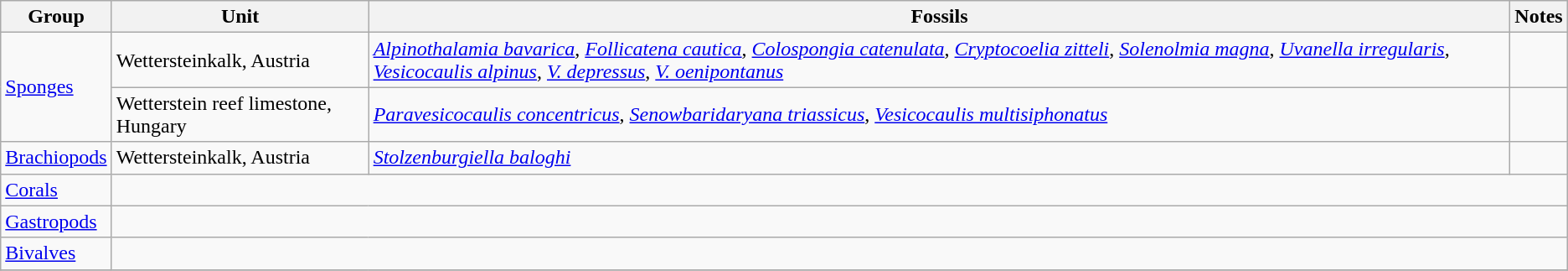<table class="wikitable sortable mw-collapsible mw-collapsed">
<tr>
<th>Group</th>
<th>Unit</th>
<th>Fossils</th>
<th class="unsortable">Notes</th>
</tr>
<tr>
<td rowspan=2><a href='#'>Sponges</a></td>
<td>Wettersteinkalk, Austria</td>
<td><em><a href='#'>Alpinothalamia bavarica</a></em>, <em><a href='#'>Follicatena cautica</a></em>, <em><a href='#'>Colospongia catenulata</a></em>, <em><a href='#'>Cryptocoelia zitteli</a></em>, <em><a href='#'>Solenolmia magna</a></em>, <em><a href='#'>Uvanella irregularis</a></em>, <em><a href='#'>Vesicocaulis alpinus</a></em>, <em><a href='#'>V. depressus</a></em>, <em><a href='#'>V. oenipontanus</a></em></td>
<td align=center></td>
</tr>
<tr>
<td>Wetterstein reef limestone, Hungary</td>
<td><em><a href='#'>Paravesicocaulis concentricus</a></em>, <em><a href='#'>Senowbaridaryana triassicus</a></em>, <em><a href='#'>Vesicocaulis multisiphonatus</a></em></td>
<td align=center></td>
</tr>
<tr>
<td><a href='#'>Brachiopods</a></td>
<td>Wettersteinkalk, Austria</td>
<td><em><a href='#'>Stolzenburgiella baloghi</a></em></td>
<td align=center></td>
</tr>
<tr>
<td><a href='#'>Corals</a></td>
<td colspan=3></td>
</tr>
<tr>
<td><a href='#'>Gastropods</a></td>
<td colspan=3></td>
</tr>
<tr>
<td><a href='#'>Bivalves</a></td>
<td colspan=3></td>
</tr>
<tr>
</tr>
</table>
